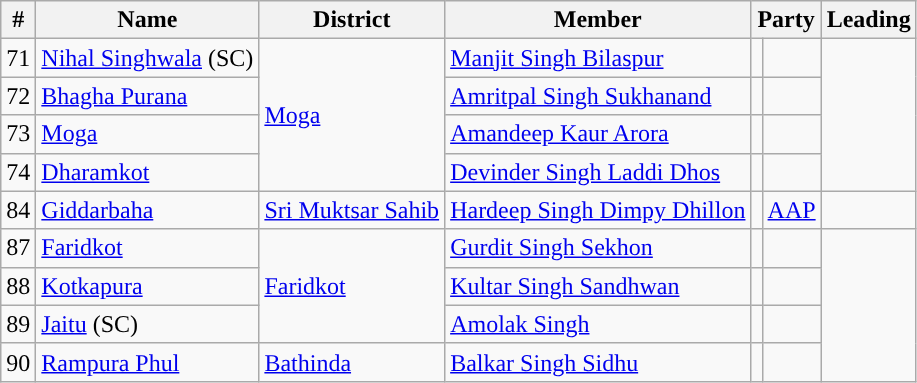<table class="wikitable">
<tr>
<th>#</th>
<th>Name</th>
<th>District</th>
<th>Member</th>
<th colspan="2">Party</th>
<th colspan="2">Leading<br></th>
</tr>
<tr>
<td>71</td>
<td><a href='#'>Nihal Singhwala</a> (SC)</td>
<td rowspan="4"><a href='#'>Moga</a></td>
<td><a href='#'>Manjit Singh Bilaspur</a></td>
<td></td>
<td></td>
</tr>
<tr>
<td>72</td>
<td><a href='#'>Bhagha Purana</a></td>
<td><a href='#'>Amritpal Singh Sukhanand</a></td>
<td></td>
<td></td>
</tr>
<tr>
<td>73</td>
<td><a href='#'>Moga</a></td>
<td><a href='#'>Amandeep Kaur Arora</a></td>
<td></td>
<td></td>
</tr>
<tr>
<td>74</td>
<td><a href='#'>Dharamkot</a></td>
<td><a href='#'>Devinder Singh Laddi Dhos</a></td>
<td></td>
<td></td>
</tr>
<tr>
<td>84</td>
<td><a href='#'>Giddarbaha</a></td>
<td><a href='#'>Sri Muktsar Sahib</a></td>
<td><a href='#'>Hardeep Singh Dimpy Dhillon</a></td>
<td style="background-color: "></td>
<td><a href='#'>AAP</a></td>
<td></td>
</tr>
<tr>
<td>87</td>
<td><a href='#'>Faridkot</a></td>
<td rowspan="3"><a href='#'>Faridkot</a></td>
<td><a href='#'>Gurdit Singh Sekhon</a></td>
<td></td>
<td></td>
</tr>
<tr>
<td>88</td>
<td><a href='#'>Kotkapura</a></td>
<td><a href='#'>Kultar Singh Sandhwan</a></td>
<td></td>
<td></td>
</tr>
<tr>
<td>89</td>
<td><a href='#'>Jaitu</a> (SC)</td>
<td><a href='#'>Amolak Singh</a></td>
<td></td>
<td></td>
</tr>
<tr>
<td>90</td>
<td><a href='#'>Rampura Phul</a></td>
<td><a href='#'>Bathinda</a></td>
<td><a href='#'>Balkar Singh Sidhu</a></td>
<td></td>
<td></td>
</tr>
</table>
